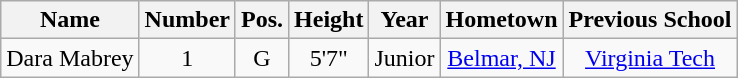<table class="wikitable sortable" border="1" style="text-align: center;">
<tr>
<th>Name</th>
<th>Number</th>
<th>Pos.</th>
<th>Height</th>
<th>Year</th>
<th>Hometown</th>
<th class="unsortable">Previous School</th>
</tr>
<tr>
<td>Dara Mabrey</td>
<td>1</td>
<td>G</td>
<td>5'7"</td>
<td>Junior</td>
<td><a href='#'>Belmar, NJ</a></td>
<td><a href='#'>Virginia Tech</a></td>
</tr>
</table>
